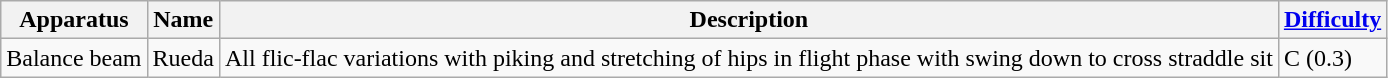<table class="wikitable">
<tr>
<th>Apparatus</th>
<th>Name</th>
<th>Description</th>
<th><a href='#'>Difficulty</a></th>
</tr>
<tr>
<td>Balance beam</td>
<td>Rueda</td>
<td>All flic-flac variations with piking and stretching of hips in flight phase with swing down to cross straddle sit</td>
<td>C (0.3)</td>
</tr>
</table>
